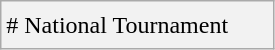<table class="wikitable">
<tr bgcolor=#f2f2f2>
<td width=175 height=25># National Tournament</td>
</tr>
</table>
